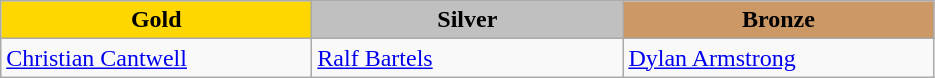<table class="wikitable" style="text-align:left">
<tr align="center">
<td width=200 bgcolor=gold><strong>Gold</strong></td>
<td width=200 bgcolor=silver><strong>Silver</strong></td>
<td width=200 bgcolor=CC9966><strong>Bronze</strong></td>
</tr>
<tr>
<td><a href='#'>Christian Cantwell</a><br><em></em></td>
<td><a href='#'>Ralf Bartels</a><br><em></em></td>
<td><a href='#'>Dylan Armstrong</a><br><em></em></td>
</tr>
</table>
